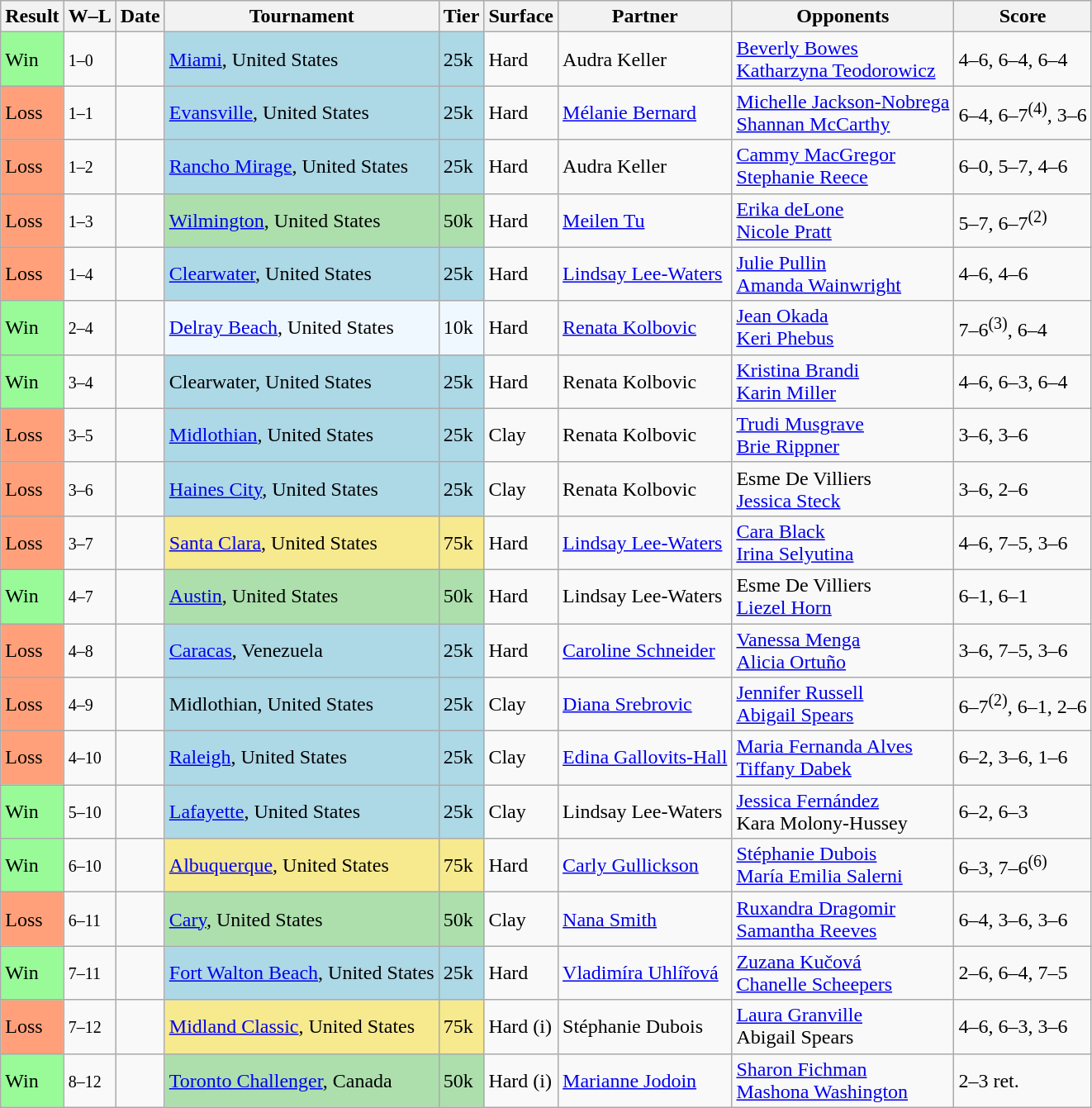<table class="sortable wikitable">
<tr>
<th>Result</th>
<th class="unsortable">W–L</th>
<th>Date</th>
<th>Tournament</th>
<th>Tier</th>
<th>Surface</th>
<th>Partner</th>
<th>Opponents</th>
<th class="unsortable">Score</th>
</tr>
<tr>
<td style="background:#98fb98;">Win</td>
<td><small>1–0</small></td>
<td></td>
<td style="background:lightblue;"><a href='#'>Miami</a>, United States</td>
<td style="background:lightblue;">25k</td>
<td>Hard</td>
<td> Audra Keller</td>
<td> <a href='#'>Beverly Bowes</a> <br>  <a href='#'>Katharzyna Teodorowicz</a></td>
<td>4–6, 6–4, 6–4</td>
</tr>
<tr>
<td style="background:#ffa07a;">Loss</td>
<td><small>1–1</small></td>
<td></td>
<td style="background:lightblue;"><a href='#'>Evansville</a>, United States</td>
<td style="background:lightblue;">25k</td>
<td>Hard</td>
<td> <a href='#'>Mélanie Bernard</a></td>
<td> <a href='#'>Michelle Jackson-Nobrega</a> <br>  <a href='#'>Shannan McCarthy</a></td>
<td>6–4, 6–7<sup>(4)</sup>, 3–6</td>
</tr>
<tr>
<td style="background:#ffa07a;">Loss</td>
<td><small>1–2</small></td>
<td></td>
<td style="background:lightblue;"><a href='#'>Rancho Mirage</a>, United States</td>
<td style="background:lightblue;">25k</td>
<td>Hard</td>
<td> Audra Keller</td>
<td> <a href='#'>Cammy MacGregor</a> <br>  <a href='#'>Stephanie Reece</a></td>
<td>6–0, 5–7, 4–6</td>
</tr>
<tr>
<td style="background:#ffa07a;">Loss</td>
<td><small>1–3</small></td>
<td></td>
<td style="background:#addfad;"><a href='#'>Wilmington</a>, United States</td>
<td style="background:#addfad;">50k</td>
<td>Hard</td>
<td> <a href='#'>Meilen Tu</a></td>
<td> <a href='#'>Erika deLone</a> <br>  <a href='#'>Nicole Pratt</a></td>
<td>5–7, 6–7<sup>(2)</sup></td>
</tr>
<tr>
<td style="background:#ffa07a;">Loss</td>
<td><small>1–4</small></td>
<td></td>
<td style="background:lightblue;"><a href='#'>Clearwater</a>, United States</td>
<td style="background:lightblue;">25k</td>
<td>Hard</td>
<td> <a href='#'>Lindsay Lee-Waters</a></td>
<td> <a href='#'>Julie Pullin</a> <br>  <a href='#'>Amanda Wainwright</a></td>
<td>4–6, 4–6</td>
</tr>
<tr>
<td style="background:#98fb98;">Win</td>
<td><small>2–4</small></td>
<td></td>
<td style="background:#f0f8ff;"><a href='#'>Delray Beach</a>, United States</td>
<td style="background:#f0f8ff;">10k</td>
<td>Hard</td>
<td> <a href='#'>Renata Kolbovic</a></td>
<td> <a href='#'>Jean Okada</a> <br>  <a href='#'>Keri Phebus</a></td>
<td>7–6<sup>(3)</sup>, 6–4</td>
</tr>
<tr>
<td style="background:#98fb98;">Win</td>
<td><small>3–4</small></td>
<td></td>
<td style="background:lightblue;">Clearwater, United States</td>
<td style="background:lightblue;">25k</td>
<td>Hard</td>
<td> Renata Kolbovic</td>
<td> <a href='#'>Kristina Brandi</a> <br>  <a href='#'>Karin Miller</a></td>
<td>4–6, 6–3, 6–4</td>
</tr>
<tr>
<td style="background:#ffa07a;">Loss</td>
<td><small>3–5</small></td>
<td></td>
<td style="background:lightblue;"><a href='#'>Midlothian</a>, United States</td>
<td style="background:lightblue;">25k</td>
<td>Clay</td>
<td> Renata Kolbovic</td>
<td> <a href='#'>Trudi Musgrave</a> <br>  <a href='#'>Brie Rippner</a></td>
<td>3–6, 3–6</td>
</tr>
<tr>
<td style="background:#ffa07a;">Loss</td>
<td><small>3–6</small></td>
<td></td>
<td style="background:lightblue;"><a href='#'>Haines City</a>, United States</td>
<td style="background:lightblue;">25k</td>
<td>Clay</td>
<td> Renata Kolbovic</td>
<td> Esme De Villiers <br>  <a href='#'>Jessica Steck</a></td>
<td>3–6, 2–6</td>
</tr>
<tr>
<td style="background:#ffa07a;">Loss</td>
<td><small>3–7</small></td>
<td></td>
<td style="background:#f7e98e;"><a href='#'>Santa Clara</a>, United States</td>
<td style="background:#f7e98e;">75k</td>
<td>Hard</td>
<td> <a href='#'>Lindsay Lee-Waters</a></td>
<td> <a href='#'>Cara Black</a> <br>  <a href='#'>Irina Selyutina</a></td>
<td>4–6, 7–5, 3–6</td>
</tr>
<tr>
<td style="background:#98fb98;">Win</td>
<td><small>4–7</small></td>
<td></td>
<td style="background:#addfad;"><a href='#'>Austin</a>, United States</td>
<td style="background:#addfad;">50k</td>
<td>Hard</td>
<td> Lindsay Lee-Waters</td>
<td> Esme De Villiers <br>  <a href='#'>Liezel Horn</a></td>
<td>6–1, 6–1</td>
</tr>
<tr>
<td style="background:#ffa07a;">Loss</td>
<td><small>4–8</small></td>
<td></td>
<td style="background:lightblue;"><a href='#'>Caracas</a>, Venezuela</td>
<td style="background:lightblue;">25k</td>
<td>Hard</td>
<td> <a href='#'>Caroline Schneider</a></td>
<td> <a href='#'>Vanessa Menga</a> <br>  <a href='#'>Alicia Ortuño</a></td>
<td>3–6, 7–5, 3–6</td>
</tr>
<tr>
<td style="background:#ffa07a;">Loss</td>
<td><small>4–9</small></td>
<td></td>
<td style="background:lightblue;">Midlothian, United States</td>
<td style="background:lightblue;">25k</td>
<td>Clay</td>
<td> <a href='#'>Diana Srebrovic</a></td>
<td> <a href='#'>Jennifer Russell</a> <br>  <a href='#'>Abigail Spears</a></td>
<td>6–7<sup>(2)</sup>, 6–1, 2–6</td>
</tr>
<tr>
<td style="background:#ffa07a;">Loss</td>
<td><small>4–10</small></td>
<td></td>
<td style="background:lightblue;"><a href='#'>Raleigh</a>, United States</td>
<td style="background:lightblue;">25k</td>
<td>Clay</td>
<td> <a href='#'>Edina Gallovits-Hall</a></td>
<td> <a href='#'>Maria Fernanda Alves</a> <br>  <a href='#'>Tiffany Dabek</a></td>
<td>6–2, 3–6, 1–6</td>
</tr>
<tr>
<td style="background:#98fb98;">Win</td>
<td><small>5–10</small></td>
<td></td>
<td style="background:lightblue;"><a href='#'>Lafayette</a>, United States</td>
<td style="background:lightblue;">25k</td>
<td>Clay</td>
<td> Lindsay Lee-Waters</td>
<td> <a href='#'>Jessica Fernández</a> <br>  Kara Molony-Hussey</td>
<td>6–2, 6–3</td>
</tr>
<tr>
<td style="background:#98fb98;">Win</td>
<td><small>6–10</small></td>
<td></td>
<td style="background:#f7e98e;"><a href='#'>Albuquerque</a>, United States</td>
<td style="background:#f7e98e;">75k</td>
<td>Hard</td>
<td> <a href='#'>Carly Gullickson</a></td>
<td> <a href='#'>Stéphanie Dubois</a> <br>  <a href='#'>María Emilia Salerni</a></td>
<td>6–3, 7–6<sup>(6)</sup></td>
</tr>
<tr>
<td style="background:#ffa07a;">Loss</td>
<td><small>6–11</small></td>
<td></td>
<td style="background:#addfad;"><a href='#'>Cary</a>, United States</td>
<td style="background:#addfad;">50k</td>
<td>Clay</td>
<td> <a href='#'>Nana Smith</a></td>
<td> <a href='#'>Ruxandra Dragomir</a> <br>  <a href='#'>Samantha Reeves</a></td>
<td>6–4, 3–6, 3–6</td>
</tr>
<tr>
<td style="background:#98fb98;">Win</td>
<td><small>7–11</small></td>
<td></td>
<td style="background:lightblue;"><a href='#'>Fort Walton Beach</a>, United States</td>
<td style="background:lightblue;">25k</td>
<td>Hard</td>
<td> <a href='#'>Vladimíra Uhlířová</a></td>
<td> <a href='#'>Zuzana Kučová</a> <br>  <a href='#'>Chanelle Scheepers</a></td>
<td>2–6, 6–4, 7–5</td>
</tr>
<tr>
<td style="background:#ffa07a;">Loss</td>
<td><small>7–12</small></td>
<td></td>
<td style="background:#f7e98e;"><a href='#'>Midland Classic</a>, United States</td>
<td style="background:#f7e98e;">75k</td>
<td>Hard (i)</td>
<td> Stéphanie Dubois</td>
<td> <a href='#'>Laura Granville</a> <br>  Abigail Spears</td>
<td>4–6, 6–3, 3–6</td>
</tr>
<tr>
<td style="background:#98fb98;">Win</td>
<td><small>8–12</small></td>
<td></td>
<td style="background:#addfad;"><a href='#'>Toronto Challenger</a>, Canada</td>
<td style="background:#addfad;">50k</td>
<td>Hard (i)</td>
<td> <a href='#'>Marianne Jodoin</a></td>
<td> <a href='#'>Sharon Fichman</a> <br>  <a href='#'>Mashona Washington</a></td>
<td>2–3 ret.</td>
</tr>
</table>
